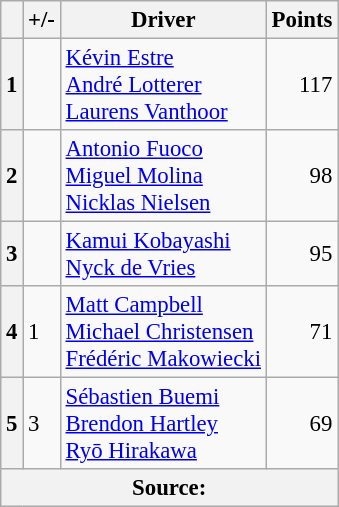<table class="wikitable" style="font-size:95%;">
<tr>
<th></th>
<th>+/-</th>
<th>Driver</th>
<th>Points</th>
</tr>
<tr>
<th>1</th>
<td></td>
<td> <a href='#'>Kévin Estre</a><br> <a href='#'>André Lotterer</a><br> <a href='#'>Laurens Vanthoor</a></td>
<td align="right">117</td>
</tr>
<tr>
<th>2</th>
<td></td>
<td> <a href='#'>Antonio Fuoco</a><br> <a href='#'>Miguel Molina</a><br> <a href='#'>Nicklas Nielsen</a></td>
<td align="right">98</td>
</tr>
<tr>
<th>3</th>
<td></td>
<td> <a href='#'>Kamui Kobayashi</a><br> <a href='#'>Nyck de Vries</a></td>
<td align="right">95</td>
</tr>
<tr>
<th>4</th>
<td> 1</td>
<td> <a href='#'>Matt Campbell</a><br> <a href='#'>Michael Christensen</a><br> <a href='#'>Frédéric Makowiecki</a></td>
<td align="right">71</td>
</tr>
<tr>
<th>5</th>
<td> 3</td>
<td> <a href='#'>Sébastien Buemi</a><br> <a href='#'>Brendon Hartley</a><br> <a href='#'>Ryō Hirakawa</a></td>
<td align="right">69</td>
</tr>
<tr>
<th colspan=4>Source:</th>
</tr>
</table>
